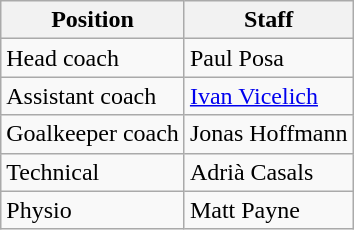<table class="wikitable">
<tr>
<th>Position</th>
<th>Staff</th>
</tr>
<tr>
<td>Head coach</td>
<td> Paul Posa</td>
</tr>
<tr>
<td>Assistant coach</td>
<td> <a href='#'>Ivan Vicelich</a></td>
</tr>
<tr>
<td>Goalkeeper coach</td>
<td> Jonas Hoffmann</td>
</tr>
<tr>
<td>Technical</td>
<td> Adrià Casals</td>
</tr>
<tr>
<td>Physio</td>
<td> Matt Payne</td>
</tr>
</table>
